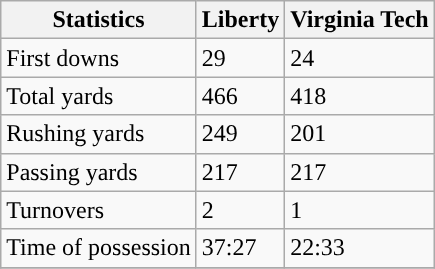<table class="wikitable">
<tr>
<th>Statistics</th>
<th>Liberty</th>
<th>Virginia Tech</th>
</tr>
<tr>
<td>First downs</td>
<td>29</td>
<td>24</td>
</tr>
<tr>
<td>Total yards</td>
<td>466</td>
<td>418</td>
</tr>
<tr>
<td>Rushing yards</td>
<td>249</td>
<td>201</td>
</tr>
<tr>
<td>Passing yards</td>
<td>217</td>
<td>217</td>
</tr>
<tr>
<td>Turnovers</td>
<td>2</td>
<td>1</td>
</tr>
<tr>
<td>Time of possession</td>
<td>37:27</td>
<td>22:33</td>
</tr>
<tr>
</tr>
</table>
